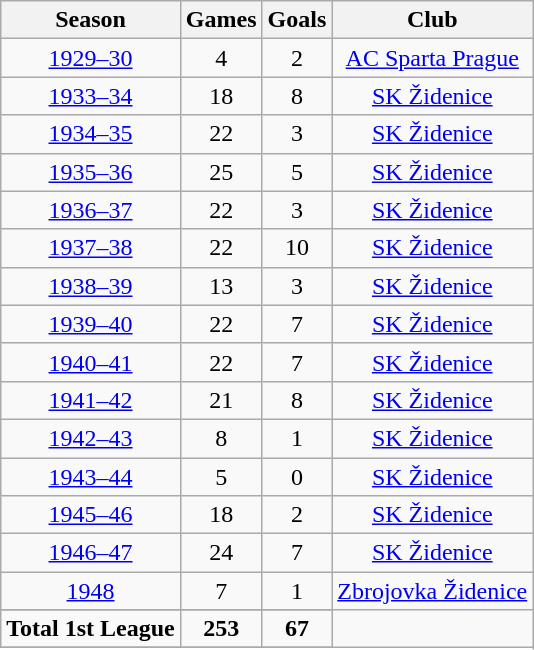<table class="wikitable">
<tr>
<th>Season</th>
<th>Games</th>
<th>Goals</th>
<th>Club</th>
</tr>
<tr align=center>
<td><a href='#'>1929–30</a></td>
<td>4</td>
<td>2</td>
<td><a href='#'>AC Sparta Prague</a></td>
</tr>
<tr align=center>
<td><a href='#'>1933–34</a></td>
<td>18</td>
<td>8</td>
<td><a href='#'>SK Židenice</a></td>
</tr>
<tr align=center>
<td><a href='#'>1934–35</a></td>
<td>22</td>
<td>3</td>
<td><a href='#'>SK Židenice</a></td>
</tr>
<tr align=center>
<td><a href='#'>1935–36</a></td>
<td>25</td>
<td>5</td>
<td><a href='#'>SK Židenice</a></td>
</tr>
<tr align=center>
<td><a href='#'>1936–37</a></td>
<td>22</td>
<td>3</td>
<td><a href='#'>SK Židenice</a></td>
</tr>
<tr align=center>
<td><a href='#'>1937–38</a></td>
<td>22</td>
<td>10</td>
<td><a href='#'>SK Židenice</a></td>
</tr>
<tr align=center>
<td><a href='#'>1938–39</a></td>
<td>13</td>
<td>3</td>
<td><a href='#'>SK Židenice</a></td>
</tr>
<tr align=center>
<td><a href='#'>1939–40</a></td>
<td>22</td>
<td>7</td>
<td><a href='#'>SK Židenice</a></td>
</tr>
<tr align=center>
<td><a href='#'>1940–41</a></td>
<td>22</td>
<td>7</td>
<td><a href='#'>SK Židenice</a></td>
</tr>
<tr align=center>
<td><a href='#'>1941–42</a></td>
<td>21</td>
<td>8</td>
<td><a href='#'>SK Židenice</a></td>
</tr>
<tr align=center>
<td><a href='#'>1942–43</a></td>
<td>8</td>
<td>1</td>
<td><a href='#'>SK Židenice</a></td>
</tr>
<tr align=center>
<td><a href='#'>1943–44</a></td>
<td>5</td>
<td>0</td>
<td><a href='#'>SK Židenice</a></td>
</tr>
<tr align=center>
<td><a href='#'>1945–46</a></td>
<td>18</td>
<td>2</td>
<td><a href='#'>SK Židenice</a></td>
</tr>
<tr align=center>
<td><a href='#'>1946–47</a></td>
<td>24</td>
<td>7</td>
<td><a href='#'>SK Židenice</a></td>
</tr>
<tr align=center>
<td><a href='#'>1948</a></td>
<td>7</td>
<td>1</td>
<td><a href='#'>Zbrojovka Židenice</a></td>
</tr>
<tr align=center>
</tr>
<tr align=center>
<td><strong>Total 1st League</strong></td>
<td><strong>253 </strong></td>
<td><strong>67 </strong></td>
</tr>
<tr>
</tr>
</table>
